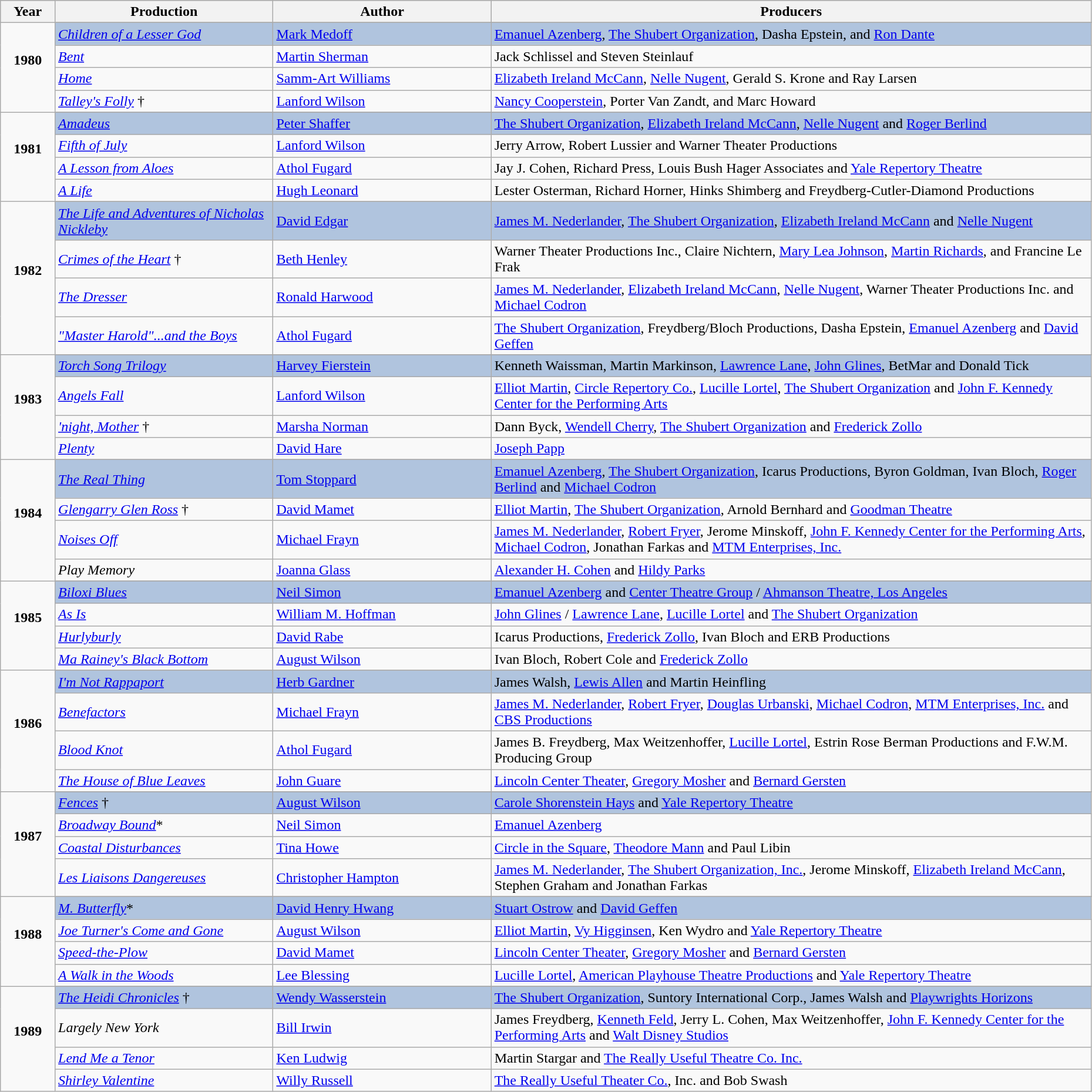<table class="wikitable" style="width:98%;">
<tr style="background:#bebebe;">
<th style="width:5%;">Year</th>
<th style="width:20%;">Production</th>
<th style="width:20%;">Author</th>
<th style="width:55%;">Producers</th>
</tr>
<tr>
<td rowspan="5" align="center"><strong>1980</strong><br><br></td>
</tr>
<tr style="background:#B0C4DE">
<td><em><a href='#'>Children of a Lesser God</a></em></td>
<td><a href='#'>Mark Medoff</a></td>
<td><a href='#'>Emanuel Azenberg</a>, <a href='#'>The Shubert Organization</a>, Dasha Epstein, and <a href='#'>Ron Dante</a></td>
</tr>
<tr>
<td><em><a href='#'>Bent</a></em></td>
<td><a href='#'>Martin Sherman</a></td>
<td>Jack Schlissel and Steven Steinlauf</td>
</tr>
<tr>
<td><em><a href='#'>Home</a></em></td>
<td><a href='#'>Samm-Art Williams</a></td>
<td><a href='#'>Elizabeth Ireland McCann</a>, <a href='#'>Nelle Nugent</a>, Gerald S. Krone and Ray Larsen</td>
</tr>
<tr>
<td><em><a href='#'>Talley's Folly</a></em> †</td>
<td><a href='#'>Lanford Wilson</a></td>
<td><a href='#'>Nancy Cooperstein</a>, Porter Van Zandt, and Marc Howard</td>
</tr>
<tr>
<td rowspan="5" align="center"><strong>1981</strong><br><br></td>
</tr>
<tr style="background:#B0C4DE">
<td><em><a href='#'>Amadeus</a></em></td>
<td><a href='#'>Peter Shaffer</a></td>
<td><a href='#'>The Shubert Organization</a>, <a href='#'>Elizabeth Ireland McCann</a>, <a href='#'>Nelle Nugent</a> and <a href='#'>Roger Berlind</a></td>
</tr>
<tr>
<td><em><a href='#'>Fifth of July</a></em></td>
<td><a href='#'>Lanford Wilson</a></td>
<td>Jerry Arrow, Robert Lussier and Warner Theater Productions</td>
</tr>
<tr>
<td><em><a href='#'>A Lesson from Aloes</a></em></td>
<td><a href='#'>Athol Fugard</a></td>
<td>Jay J. Cohen, Richard Press, Louis Bush Hager Associates and <a href='#'>Yale Repertory Theatre</a></td>
</tr>
<tr>
<td><em><a href='#'>A Life</a></em></td>
<td><a href='#'>Hugh Leonard</a></td>
<td>Lester Osterman, Richard Horner, Hinks Shimberg and Freydberg-Cutler-Diamond Productions</td>
</tr>
<tr>
<td rowspan="5" align="center"><strong>1982</strong><br><br></td>
</tr>
<tr style="background:#B0C4DE">
<td><em><a href='#'>The Life and Adventures of Nicholas Nickleby</a></em></td>
<td><a href='#'>David Edgar</a></td>
<td><a href='#'>James M. Nederlander</a>, <a href='#'>The Shubert Organization</a>, <a href='#'>Elizabeth Ireland McCann</a> and <a href='#'>Nelle Nugent</a></td>
</tr>
<tr>
<td><em><a href='#'>Crimes of the Heart</a></em> †</td>
<td><a href='#'>Beth Henley</a></td>
<td>Warner Theater Productions Inc., Claire Nichtern, <a href='#'>Mary Lea Johnson</a>, <a href='#'>Martin Richards</a>, and Francine Le Frak</td>
</tr>
<tr>
<td><em><a href='#'>The Dresser</a></em></td>
<td><a href='#'>Ronald Harwood</a></td>
<td><a href='#'>James M. Nederlander</a>, <a href='#'>Elizabeth Ireland McCann</a>, <a href='#'>Nelle Nugent</a>, Warner Theater Productions Inc. and <a href='#'>Michael Codron</a></td>
</tr>
<tr>
<td><em><a href='#'>"Master Harold"...and the Boys</a></em></td>
<td><a href='#'>Athol Fugard</a></td>
<td><a href='#'>The Shubert Organization</a>, Freydberg/Bloch Productions, Dasha Epstein, <a href='#'>Emanuel Azenberg</a> and <a href='#'>David Geffen</a></td>
</tr>
<tr>
<td rowspan="5" align="center"><strong>1983</strong><br><br></td>
</tr>
<tr style="background:#B0C4DE">
<td><em><a href='#'>Torch Song Trilogy</a></em></td>
<td><a href='#'>Harvey Fierstein</a></td>
<td>Kenneth Waissman, Martin Markinson, <a href='#'>Lawrence Lane</a>, <a href='#'>John Glines</a>, BetMar and Donald Tick</td>
</tr>
<tr>
<td><em><a href='#'>Angels Fall</a></em></td>
<td><a href='#'>Lanford Wilson</a></td>
<td><a href='#'>Elliot Martin</a>, <a href='#'>Circle Repertory Co.</a>, <a href='#'>Lucille Lortel</a>, <a href='#'>The Shubert Organization</a> and <a href='#'>John F. Kennedy Center for the Performing Arts</a></td>
</tr>
<tr>
<td><em><a href='#'>'night, Mother</a></em> †</td>
<td><a href='#'>Marsha Norman</a></td>
<td>Dann Byck, <a href='#'>Wendell Cherry</a>, <a href='#'>The Shubert Organization</a> and <a href='#'>Frederick Zollo</a></td>
</tr>
<tr>
<td><em><a href='#'>Plenty</a></em></td>
<td><a href='#'>David Hare</a></td>
<td><a href='#'>Joseph Papp</a></td>
</tr>
<tr>
<td rowspan="5" align="center"><strong>1984</strong><br><br></td>
</tr>
<tr style="background:#B0C4DE">
<td><em><a href='#'>The Real Thing</a></em></td>
<td><a href='#'>Tom Stoppard</a></td>
<td><a href='#'>Emanuel Azenberg</a>, <a href='#'>The Shubert Organization</a>, Icarus Productions, Byron Goldman, Ivan Bloch, <a href='#'>Roger Berlind</a> and <a href='#'>Michael Codron</a></td>
</tr>
<tr>
<td><em><a href='#'>Glengarry Glen Ross</a></em> †</td>
<td><a href='#'>David Mamet</a></td>
<td><a href='#'>Elliot Martin</a>, <a href='#'>The Shubert Organization</a>, Arnold Bernhard and <a href='#'>Goodman Theatre</a></td>
</tr>
<tr>
<td><em><a href='#'>Noises Off</a></em></td>
<td><a href='#'>Michael Frayn</a></td>
<td><a href='#'>James M. Nederlander</a>, <a href='#'>Robert Fryer</a>, Jerome Minskoff, <a href='#'>John F. Kennedy Center for the Performing Arts</a>, <a href='#'>Michael Codron</a>, Jonathan Farkas and <a href='#'>MTM Enterprises, Inc.</a></td>
</tr>
<tr>
<td><em>Play Memory</em></td>
<td><a href='#'>Joanna Glass</a></td>
<td><a href='#'>Alexander H. Cohen</a> and <a href='#'>Hildy Parks</a></td>
</tr>
<tr>
<td rowspan="5" align="center"><strong>1985</strong><br><br></td>
</tr>
<tr style="background:#B0C4DE">
<td><em><a href='#'>Biloxi Blues</a></em></td>
<td><a href='#'>Neil Simon</a></td>
<td><a href='#'>Emanuel Azenberg</a> and <a href='#'>Center Theatre Group</a> / <a href='#'>Ahmanson Theatre, Los Angeles</a></td>
</tr>
<tr>
<td><em><a href='#'>As Is</a></em></td>
<td><a href='#'>William M. Hoffman</a></td>
<td><a href='#'>John Glines</a> / <a href='#'>Lawrence Lane</a>, <a href='#'>Lucille Lortel</a> and <a href='#'>The Shubert Organization</a></td>
</tr>
<tr>
<td><em><a href='#'>Hurlyburly</a></em></td>
<td><a href='#'>David Rabe</a></td>
<td>Icarus Productions, <a href='#'>Frederick Zollo</a>, Ivan Bloch and ERB Productions</td>
</tr>
<tr>
<td><em><a href='#'>Ma Rainey's Black Bottom</a></em></td>
<td><a href='#'>August Wilson</a></td>
<td>Ivan Bloch, Robert Cole and <a href='#'>Frederick Zollo</a></td>
</tr>
<tr>
<td rowspan="5" align="center"><strong>1986</strong><br><br></td>
</tr>
<tr style="background:#B0C4DE">
<td><em><a href='#'>I'm Not Rappaport</a></em></td>
<td><a href='#'>Herb Gardner</a></td>
<td>James Walsh, <a href='#'>Lewis Allen</a> and Martin Heinfling</td>
</tr>
<tr>
<td><em><a href='#'>Benefactors</a></em></td>
<td><a href='#'>Michael Frayn</a></td>
<td><a href='#'>James M. Nederlander</a>, <a href='#'>Robert Fryer</a>, <a href='#'>Douglas Urbanski</a>, <a href='#'>Michael Codron</a>, <a href='#'>MTM Enterprises, Inc.</a> and <a href='#'>CBS Productions</a></td>
</tr>
<tr>
<td><em><a href='#'>Blood Knot</a></em></td>
<td><a href='#'>Athol Fugard</a></td>
<td>James B. Freydberg, Max Weitzenhoffer, <a href='#'>Lucille Lortel</a>, Estrin Rose Berman Productions and F.W.M. Producing Group</td>
</tr>
<tr>
<td><em><a href='#'>The House of Blue Leaves</a></em></td>
<td><a href='#'>John Guare</a></td>
<td><a href='#'>Lincoln Center Theater</a>, <a href='#'>Gregory Mosher</a> and <a href='#'>Bernard Gersten</a></td>
</tr>
<tr>
<td rowspan="5" align="center"><strong>1987</strong><br><br></td>
</tr>
<tr style="background:#B0C4DE">
<td><em><a href='#'>Fences</a></em> †</td>
<td><a href='#'>August Wilson</a></td>
<td><a href='#'>Carole Shorenstein Hays</a> and <a href='#'>Yale Repertory Theatre</a></td>
</tr>
<tr>
<td><em><a href='#'>Broadway Bound</a></em>*</td>
<td><a href='#'>Neil Simon</a></td>
<td><a href='#'>Emanuel Azenberg</a></td>
</tr>
<tr>
<td><em><a href='#'>Coastal Disturbances</a></em></td>
<td><a href='#'>Tina Howe</a></td>
<td><a href='#'>Circle in the Square</a>, <a href='#'>Theodore Mann</a> and Paul Libin</td>
</tr>
<tr>
<td><em><a href='#'>Les Liaisons Dangereuses</a></em></td>
<td><a href='#'>Christopher Hampton</a></td>
<td><a href='#'>James M. Nederlander</a>, <a href='#'>The Shubert Organization, Inc.</a>, Jerome Minskoff, <a href='#'>Elizabeth Ireland McCann</a>, Stephen Graham and Jonathan Farkas</td>
</tr>
<tr>
<td rowspan="5" style="text-align:center"><strong>1988</strong><br><br></td>
</tr>
<tr style="background:#B0C4DE">
<td><em><a href='#'>M. Butterfly</a></em>*</td>
<td><a href='#'>David Henry Hwang</a></td>
<td><a href='#'>Stuart Ostrow</a> and <a href='#'>David Geffen</a></td>
</tr>
<tr>
<td><em><a href='#'>Joe Turner's Come and Gone</a></em></td>
<td><a href='#'>August Wilson</a></td>
<td><a href='#'>Elliot Martin</a>, <a href='#'>Vy Higginsen</a>, Ken Wydro and <a href='#'>Yale Repertory Theatre</a></td>
</tr>
<tr>
<td><em><a href='#'>Speed-the-Plow</a></em></td>
<td><a href='#'>David Mamet</a></td>
<td><a href='#'>Lincoln Center Theater</a>, <a href='#'>Gregory Mosher</a> and <a href='#'>Bernard Gersten</a></td>
</tr>
<tr>
<td><em><a href='#'>A Walk in the Woods</a></em></td>
<td><a href='#'>Lee Blessing</a></td>
<td><a href='#'>Lucille Lortel</a>, <a href='#'>American Playhouse Theatre Productions</a> and <a href='#'>Yale Repertory Theatre</a></td>
</tr>
<tr>
<td rowspan="5" align="center"><strong>1989</strong><br><br></td>
</tr>
<tr style="background:#B0C4DE">
<td><em><a href='#'>The Heidi Chronicles</a></em> †</td>
<td><a href='#'>Wendy Wasserstein</a></td>
<td><a href='#'>The Shubert Organization</a>, Suntory International Corp., James Walsh and <a href='#'>Playwrights Horizons</a></td>
</tr>
<tr>
<td><em>Largely New York</em></td>
<td><a href='#'>Bill Irwin</a></td>
<td>James Freydberg, <a href='#'>Kenneth Feld</a>, Jerry L. Cohen, Max Weitzenhoffer, <a href='#'>John F. Kennedy Center for the Performing Arts</a> and <a href='#'>Walt Disney Studios</a></td>
</tr>
<tr>
<td><em><a href='#'>Lend Me a Tenor</a></em></td>
<td><a href='#'>Ken Ludwig</a></td>
<td>Martin Stargar and <a href='#'>The Really Useful Theatre Co. Inc.</a></td>
</tr>
<tr>
<td><em><a href='#'>Shirley Valentine</a></em></td>
<td><a href='#'>Willy Russell</a></td>
<td><a href='#'>The Really Useful Theater Co.</a>, Inc. and Bob Swash</td>
</tr>
</table>
